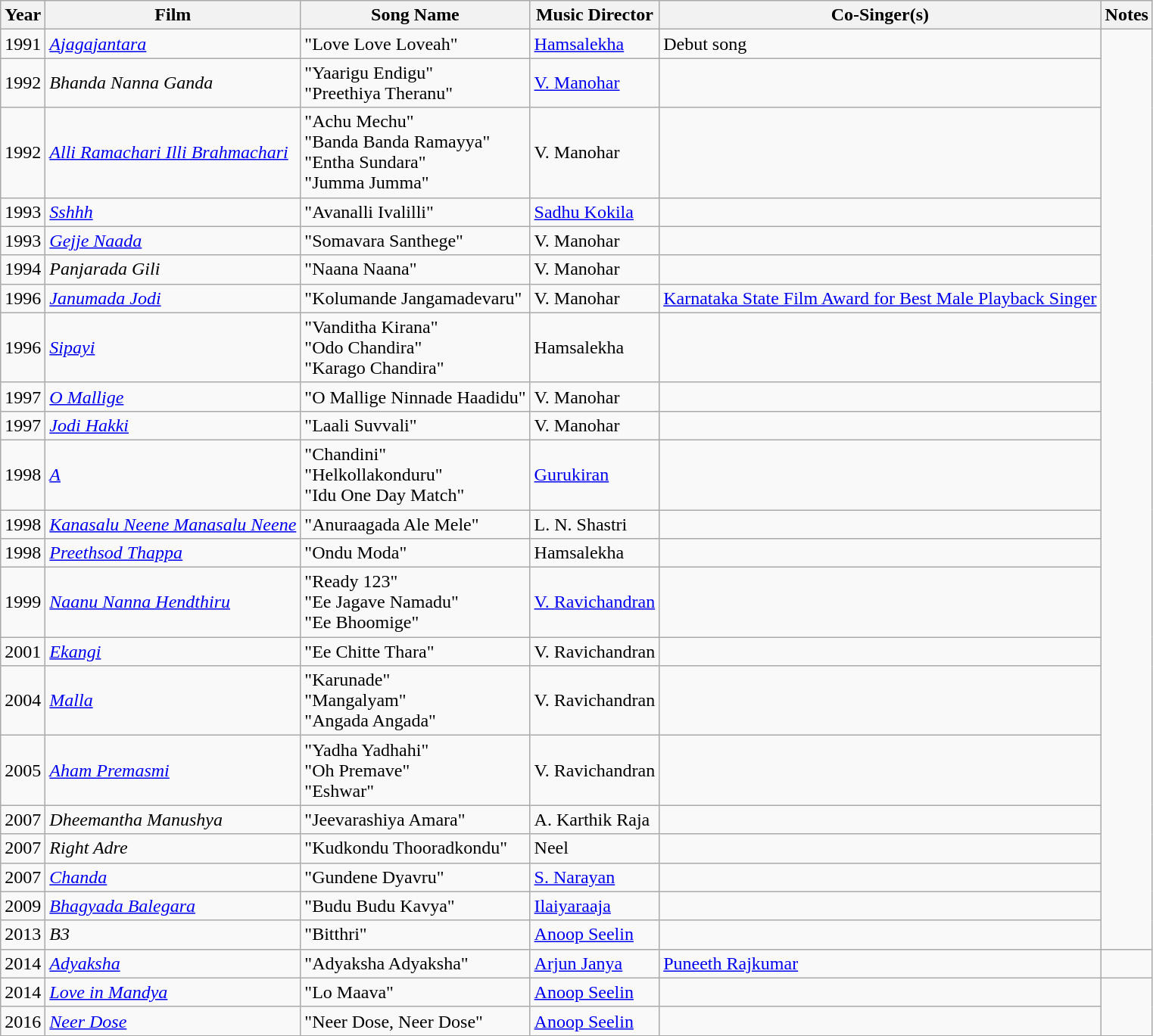<table class="wikitable">
<tr>
<th>Year</th>
<th>Film</th>
<th>Song Name</th>
<th>Music Director</th>
<th>Co-Singer(s)</th>
<th>Notes</th>
</tr>
<tr>
<td>1991</td>
<td><em><a href='#'>Ajagajantara</a></em></td>
<td>"Love Love Loveah"</td>
<td><a href='#'>Hamsalekha</a></td>
<td>Debut song</td>
</tr>
<tr>
<td>1992</td>
<td><em>Bhanda Nanna Ganda</em></td>
<td>"Yaarigu Endigu" <br> "Preethiya Theranu"</td>
<td><a href='#'>V. Manohar</a></td>
<td></td>
</tr>
<tr>
<td>1992</td>
<td><em><a href='#'>Alli Ramachari Illi Brahmachari</a></em></td>
<td>"Achu Mechu" <br> "Banda Banda Ramayya" <br> "Entha Sundara" <br> "Jumma Jumma"</td>
<td>V. Manohar</td>
<td></td>
</tr>
<tr>
<td>1993</td>
<td><em><a href='#'>Sshhh</a></em></td>
<td>"Avanalli Ivalilli"</td>
<td><a href='#'>Sadhu Kokila</a></td>
<td></td>
</tr>
<tr>
<td>1993</td>
<td><em><a href='#'>Gejje Naada</a></em></td>
<td>"Somavara Santhege"</td>
<td>V. Manohar</td>
<td></td>
</tr>
<tr>
<td>1994</td>
<td><em>Panjarada Gili</em></td>
<td>"Naana Naana"</td>
<td>V. Manohar</td>
<td></td>
</tr>
<tr>
<td>1996</td>
<td><em><a href='#'>Janumada Jodi</a></em></td>
<td>"Kolumande Jangamadevaru"</td>
<td>V. Manohar</td>
<td><a href='#'>Karnataka State Film Award for Best Male Playback Singer</a></td>
</tr>
<tr>
<td>1996</td>
<td><em><a href='#'>Sipayi</a></em></td>
<td>"Vanditha Kirana" <br> "Odo Chandira" <br> "Karago Chandira"</td>
<td>Hamsalekha</td>
<td></td>
</tr>
<tr>
<td>1997</td>
<td><em><a href='#'>O Mallige</a></em></td>
<td>"O Mallige Ninnade Haadidu"</td>
<td>V. Manohar</td>
<td></td>
</tr>
<tr>
<td>1997</td>
<td><em><a href='#'>Jodi Hakki</a></em></td>
<td>"Laali Suvvali"</td>
<td>V. Manohar</td>
<td></td>
</tr>
<tr>
<td>1998</td>
<td><em><a href='#'>A</a></em></td>
<td>"Chandini" <br> "Helkollakonduru" <br> "Idu One Day Match"</td>
<td><a href='#'>Gurukiran</a></td>
<td></td>
</tr>
<tr>
<td>1998</td>
<td><em><a href='#'>Kanasalu Neene Manasalu Neene</a></em></td>
<td>"Anuraagada Ale Mele"</td>
<td>L. N. Shastri</td>
<td></td>
</tr>
<tr>
<td>1998</td>
<td><em><a href='#'>Preethsod Thappa</a></em></td>
<td>"Ondu Moda"</td>
<td>Hamsalekha</td>
<td></td>
</tr>
<tr>
<td>1999</td>
<td><em><a href='#'>Naanu Nanna Hendthiru</a></em></td>
<td>"Ready 123" <br> "Ee Jagave Namadu" <br> "Ee Bhoomige"</td>
<td><a href='#'>V. Ravichandran</a></td>
<td></td>
</tr>
<tr>
<td>2001</td>
<td><em><a href='#'>Ekangi</a></em></td>
<td>"Ee Chitte Thara"</td>
<td>V. Ravichandran</td>
<td></td>
</tr>
<tr>
<td>2004</td>
<td><em><a href='#'>Malla</a></em></td>
<td>"Karunade" <br> "Mangalyam" <br> "Angada Angada"</td>
<td>V. Ravichandran</td>
<td></td>
</tr>
<tr>
<td>2005</td>
<td><em><a href='#'>Aham Premasmi</a></em></td>
<td>"Yadha Yadhahi" <br> "Oh Premave" <br> "Eshwar"</td>
<td>V. Ravichandran</td>
<td></td>
</tr>
<tr>
<td>2007</td>
<td><em>Dheemantha Manushya</em></td>
<td>"Jeevarashiya Amara"</td>
<td>A. Karthik Raja</td>
<td></td>
</tr>
<tr>
<td>2007</td>
<td><em>Right Adre</em></td>
<td>"Kudkondu Thooradkondu"</td>
<td>Neel</td>
<td></td>
</tr>
<tr>
<td>2007</td>
<td><em><a href='#'>Chanda</a></em></td>
<td>"Gundene Dyavru"</td>
<td><a href='#'>S. Narayan</a></td>
<td></td>
</tr>
<tr>
<td>2009</td>
<td><em><a href='#'>Bhagyada Balegara</a></em></td>
<td>"Budu Budu Kavya"</td>
<td><a href='#'>Ilaiyaraaja</a></td>
<td></td>
</tr>
<tr>
<td>2013</td>
<td><em>B3</em></td>
<td>"Bitthri"</td>
<td><a href='#'>Anoop Seelin</a></td>
<td></td>
</tr>
<tr>
<td>2014</td>
<td><em><a href='#'>Adyaksha</a></em></td>
<td>"Adyaksha Adyaksha"</td>
<td><a href='#'>Arjun Janya</a></td>
<td><a href='#'>Puneeth Rajkumar</a></td>
<td></td>
</tr>
<tr>
<td>2014</td>
<td><em><a href='#'>Love in Mandya</a></em></td>
<td>"Lo Maava"</td>
<td><a href='#'>Anoop Seelin</a></td>
<td></td>
</tr>
<tr>
<td>2016</td>
<td><em><a href='#'>Neer Dose</a></em></td>
<td>"Neer Dose, Neer Dose"</td>
<td><a href='#'>Anoop Seelin</a></td>
<td></td>
</tr>
<tr>
</tr>
</table>
